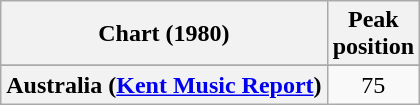<table class="wikitable sortable plainrowheaders" style="text-align:center;">
<tr>
<th scope="col">Chart (1980)</th>
<th scope="col">Peak<br>position</th>
</tr>
<tr>
</tr>
<tr>
</tr>
<tr>
</tr>
<tr>
</tr>
<tr>
<th scope="row">Australia (<a href='#'>Kent Music Report</a>)</th>
<td>75</td>
</tr>
</table>
